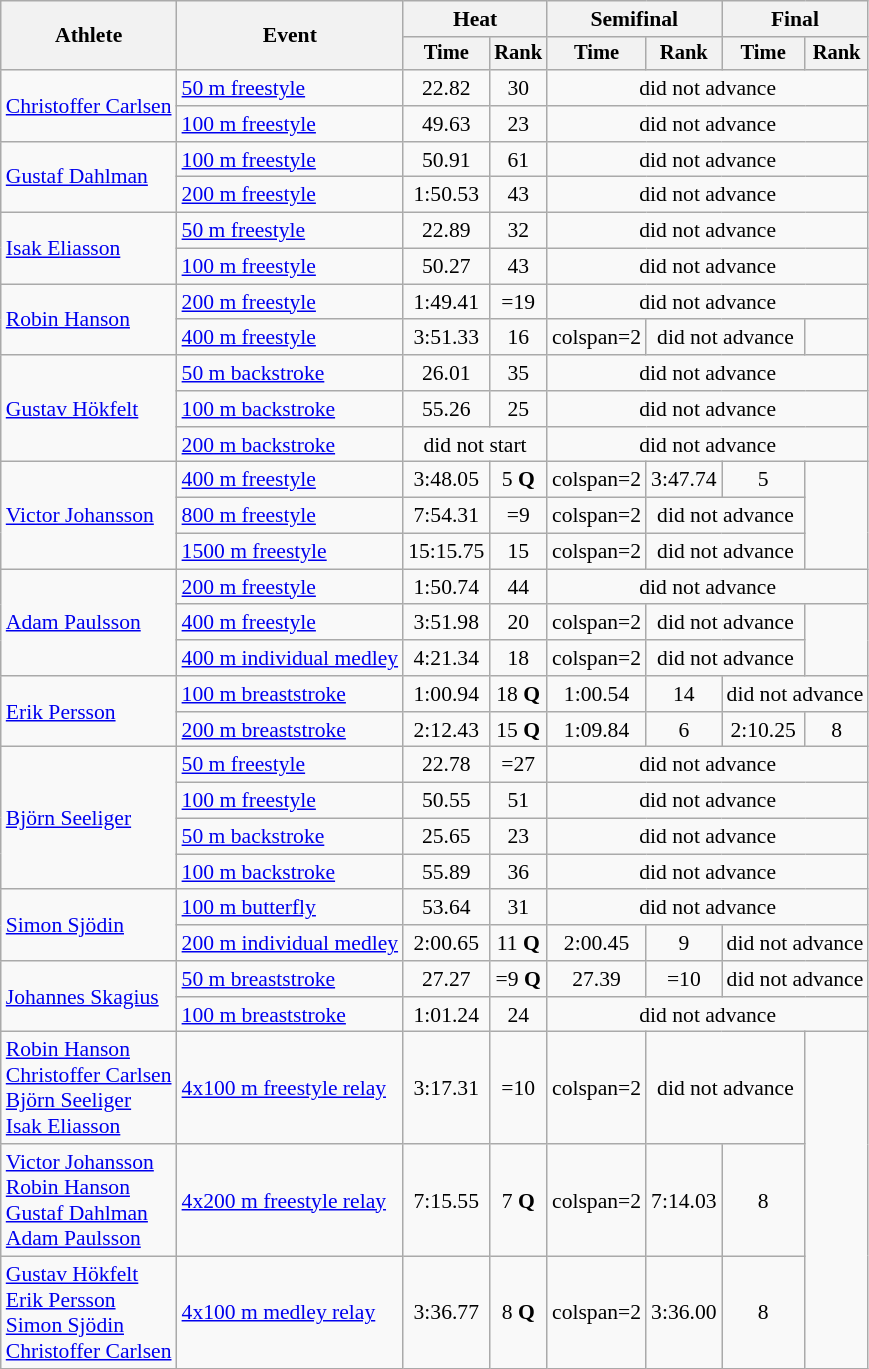<table class=wikitable style="font-size:90%">
<tr>
<th rowspan="2">Athlete</th>
<th rowspan="2">Event</th>
<th colspan="2">Heat</th>
<th colspan="2">Semifinal</th>
<th colspan="2">Final</th>
</tr>
<tr style="font-size:95%">
<th>Time</th>
<th>Rank</th>
<th>Time</th>
<th>Rank</th>
<th>Time</th>
<th>Rank</th>
</tr>
<tr align=center>
<td align=left rowspan=2><a href='#'>Christoffer Carlsen</a></td>
<td align=left><a href='#'>50 m freestyle</a></td>
<td>22.82</td>
<td>30</td>
<td colspan=4>did not advance</td>
</tr>
<tr align=center>
<td align=left><a href='#'>100 m freestyle</a></td>
<td>49.63</td>
<td>23</td>
<td colspan=4>did not advance</td>
</tr>
<tr align=center>
<td align=left rowspan=2><a href='#'>Gustaf Dahlman</a></td>
<td align=left><a href='#'>100 m freestyle</a></td>
<td>50.91</td>
<td>61</td>
<td colspan=4>did not advance</td>
</tr>
<tr align=center>
<td align=left><a href='#'>200 m freestyle</a></td>
<td>1:50.53</td>
<td>43</td>
<td colspan=4>did not advance</td>
</tr>
<tr align=center>
<td align=left rowspan=2><a href='#'>Isak Eliasson</a></td>
<td align=left><a href='#'>50 m freestyle</a></td>
<td>22.89</td>
<td>32</td>
<td colspan=4>did not advance</td>
</tr>
<tr align=center>
<td align=left><a href='#'>100 m freestyle</a></td>
<td>50.27</td>
<td>43</td>
<td colspan=4>did not advance</td>
</tr>
<tr align=center>
<td align=left rowspan=2><a href='#'>Robin Hanson</a></td>
<td align=left><a href='#'>200 m freestyle</a></td>
<td>1:49.41</td>
<td>=19</td>
<td colspan=4>did not advance</td>
</tr>
<tr align=center>
<td align=left><a href='#'>400 m freestyle</a></td>
<td>3:51.33</td>
<td>16</td>
<td>colspan=2 </td>
<td colspan=2>did not advance</td>
</tr>
<tr align=center>
<td align=left rowspan=3><a href='#'>Gustav Hökfelt</a></td>
<td align=left><a href='#'>50 m backstroke</a></td>
<td>26.01</td>
<td>35</td>
<td colspan=4>did not advance</td>
</tr>
<tr align=center>
<td align=left><a href='#'>100 m backstroke</a></td>
<td>55.26</td>
<td>25</td>
<td colspan=4>did not advance</td>
</tr>
<tr align=center>
<td align=left><a href='#'>200 m backstroke</a></td>
<td colspan=2>did not start</td>
<td colspan=4>did not advance</td>
</tr>
<tr align=center>
<td align=left rowspan=3><a href='#'>Victor Johansson</a></td>
<td align=left><a href='#'>400 m freestyle</a></td>
<td>3:48.05</td>
<td>5 <strong>Q</strong></td>
<td>colspan=2 </td>
<td>3:47.74</td>
<td>5</td>
</tr>
<tr align=center>
<td align=left><a href='#'>800 m freestyle</a></td>
<td>7:54.31</td>
<td>=9</td>
<td>colspan=2 </td>
<td colspan=2>did not advance</td>
</tr>
<tr align=center>
<td align=left><a href='#'>1500 m freestyle</a></td>
<td>15:15.75</td>
<td>15</td>
<td>colspan=2 </td>
<td colspan=2>did not advance</td>
</tr>
<tr align=center>
<td align=left rowspan=3><a href='#'>Adam Paulsson</a></td>
<td align=left><a href='#'>200 m freestyle</a></td>
<td>1:50.74</td>
<td>44</td>
<td colspan=4>did not advance</td>
</tr>
<tr align=center>
<td align=left><a href='#'>400 m freestyle</a></td>
<td>3:51.98</td>
<td>20</td>
<td>colspan=2 </td>
<td colspan=2>did not advance</td>
</tr>
<tr align=center>
<td align=left><a href='#'>400 m individual medley</a></td>
<td>4:21.34</td>
<td>18</td>
<td>colspan=2 </td>
<td colspan=2>did not advance</td>
</tr>
<tr align=center>
<td align=left rowspan=2><a href='#'>Erik Persson</a></td>
<td align=left><a href='#'>100 m breaststroke</a></td>
<td>1:00.94</td>
<td>18 <strong>Q</strong></td>
<td>1:00.54</td>
<td>14</td>
<td colspan=2>did not advance</td>
</tr>
<tr align=center>
<td align=left><a href='#'>200 m breaststroke</a></td>
<td>2:12.43</td>
<td>15 <strong>Q</strong></td>
<td>1:09.84</td>
<td>6</td>
<td>2:10.25</td>
<td>8</td>
</tr>
<tr align=center>
<td align=left rowspan=4><a href='#'>Björn Seeliger</a></td>
<td align=left><a href='#'>50 m freestyle</a></td>
<td>22.78</td>
<td>=27</td>
<td colspan=4>did not advance</td>
</tr>
<tr align=center>
<td align=left><a href='#'>100 m freestyle</a></td>
<td>50.55</td>
<td>51</td>
<td colspan=4>did not advance</td>
</tr>
<tr align=center>
<td align=left><a href='#'>50 m backstroke</a></td>
<td>25.65</td>
<td>23</td>
<td colspan=4>did not advance</td>
</tr>
<tr align=center>
<td align=left><a href='#'>100 m backstroke</a></td>
<td>55.89</td>
<td>36</td>
<td colspan=4>did not advance</td>
</tr>
<tr align=center>
<td align=left rowspan=2><a href='#'>Simon Sjödin</a></td>
<td align=left><a href='#'>100 m butterfly</a></td>
<td>53.64</td>
<td>31</td>
<td colspan=4>did not advance</td>
</tr>
<tr align=center>
<td align=left><a href='#'>200 m individual medley</a></td>
<td>2:00.65</td>
<td>11 <strong>Q</strong></td>
<td>2:00.45</td>
<td>9</td>
<td colspan=2>did not advance</td>
</tr>
<tr align=center>
<td align=left rowspan=2><a href='#'>Johannes Skagius</a></td>
<td align=left><a href='#'>50 m breaststroke</a></td>
<td>27.27</td>
<td>=9 <strong>Q</strong></td>
<td>27.39</td>
<td>=10</td>
<td colspan=2>did not advance</td>
</tr>
<tr align=center>
<td align=left><a href='#'>100 m breaststroke</a></td>
<td>1:01.24</td>
<td>24</td>
<td colspan=4>did not advance</td>
</tr>
<tr align=center>
<td align=left><a href='#'>Robin Hanson</a><br><a href='#'>Christoffer Carlsen</a><br><a href='#'>Björn Seeliger</a><br><a href='#'>Isak Eliasson</a></td>
<td align=left><a href='#'>4x100 m freestyle relay</a></td>
<td>3:17.31</td>
<td>=10</td>
<td>colspan=2 </td>
<td colspan=2>did not advance</td>
</tr>
<tr align=center>
<td align=left><a href='#'>Victor Johansson</a><br><a href='#'>Robin Hanson</a><br><a href='#'>Gustaf Dahlman</a><br><a href='#'>Adam Paulsson</a></td>
<td align=left><a href='#'>4x200 m freestyle relay</a></td>
<td>7:15.55</td>
<td>7 <strong>Q</strong></td>
<td>colspan=2 </td>
<td>7:14.03</td>
<td>8</td>
</tr>
<tr align=center>
<td align=left><a href='#'>Gustav Hökfelt</a><br><a href='#'>Erik Persson</a><br><a href='#'>Simon Sjödin</a><br><a href='#'>Christoffer Carlsen</a></td>
<td align=left><a href='#'>4x100 m medley relay</a></td>
<td>3:36.77</td>
<td>8 <strong>Q</strong></td>
<td>colspan=2 </td>
<td>3:36.00</td>
<td>8</td>
</tr>
</table>
